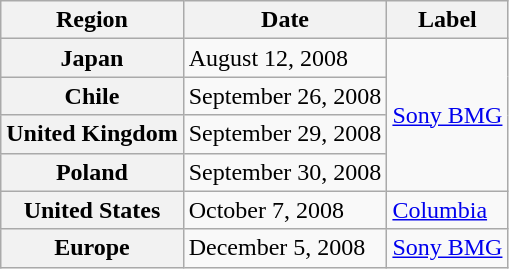<table class="wikitable plainrowheaders">
<tr>
<th scope="col">Region</th>
<th scope="col">Date</th>
<th scope="col">Label</th>
</tr>
<tr>
<th scope="row">Japan</th>
<td>August 12, 2008</td>
<td rowspan="4"><a href='#'>Sony BMG</a></td>
</tr>
<tr>
<th scope="row">Chile</th>
<td rowspan=>September 26, 2008</td>
</tr>
<tr>
<th scope="row">United Kingdom</th>
<td>September 29, 2008</td>
</tr>
<tr>
<th scope="row">Poland</th>
<td rowspan=>September 30, 2008</td>
</tr>
<tr>
<th scope="row">United States</th>
<td>October 7, 2008</td>
<td><a href='#'>Columbia</a></td>
</tr>
<tr>
<th scope="row">Europe</th>
<td>December 5, 2008</td>
<td><a href='#'>Sony BMG</a></td>
</tr>
</table>
